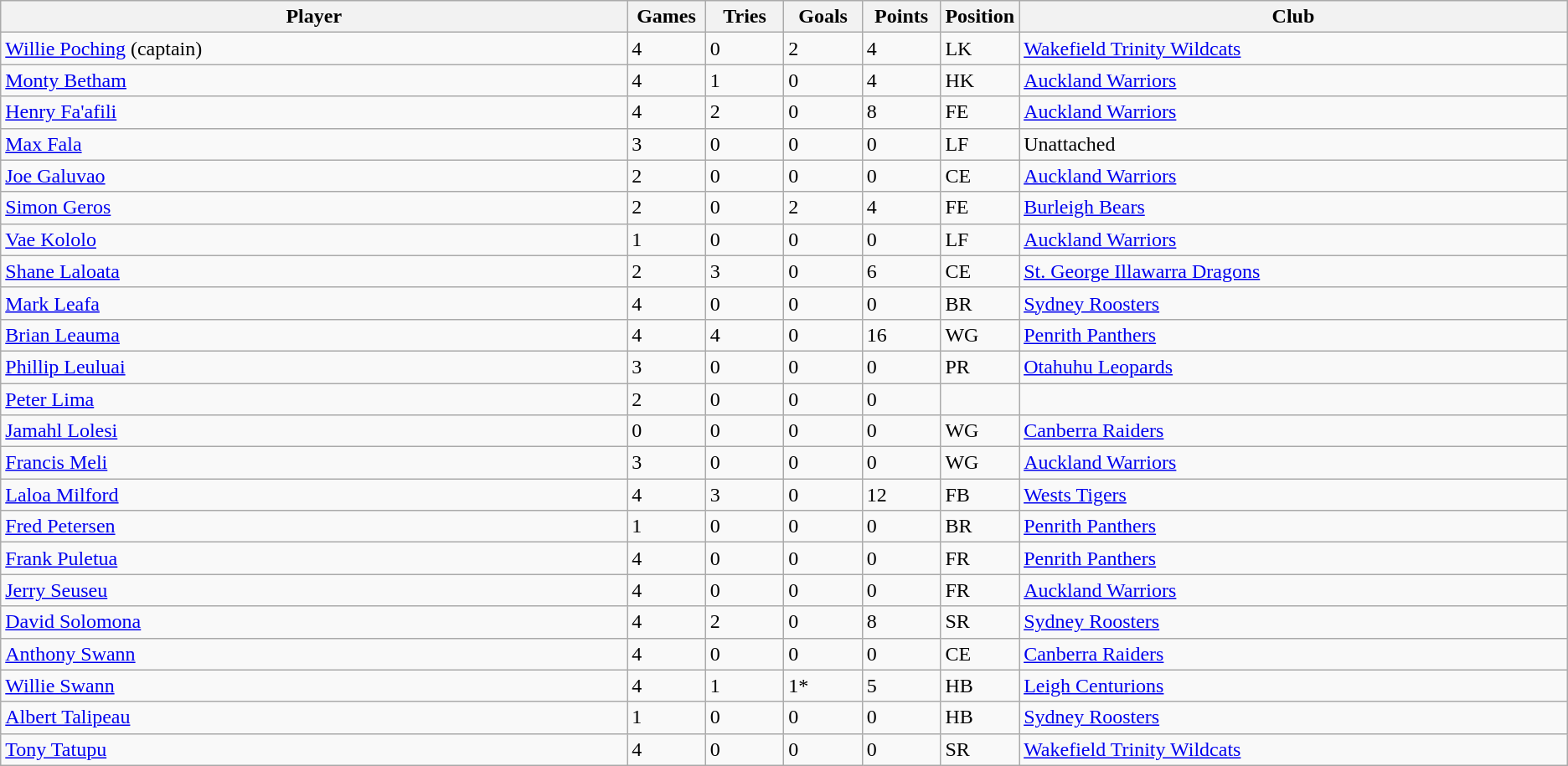<table class="wikitable">
<tr bgcolor=#FFFFFF>
<th !width=25%>Player</th>
<th width=5%>Games</th>
<th width=5%>Tries</th>
<th width=5%>Goals</th>
<th width=5%>Points</th>
<th width=5%>Position</th>
<th width=35%>Club</th>
</tr>
<tr>
<td><a href='#'>Willie Poching</a> (captain)</td>
<td>4</td>
<td>0</td>
<td>2</td>
<td>4</td>
<td>LK</td>
<td><a href='#'>Wakefield Trinity Wildcats</a></td>
</tr>
<tr>
<td><a href='#'>Monty Betham</a></td>
<td>4</td>
<td>1</td>
<td>0</td>
<td>4</td>
<td>HK</td>
<td><a href='#'>Auckland Warriors</a></td>
</tr>
<tr>
<td><a href='#'>Henry Fa'afili</a></td>
<td>4</td>
<td>2</td>
<td>0</td>
<td>8</td>
<td>FE</td>
<td><a href='#'>Auckland Warriors</a></td>
</tr>
<tr>
<td><a href='#'>Max Fala</a></td>
<td>3</td>
<td>0</td>
<td>0</td>
<td>0</td>
<td>LF</td>
<td>Unattached</td>
</tr>
<tr>
<td><a href='#'>Joe Galuvao</a></td>
<td>2</td>
<td>0</td>
<td>0</td>
<td>0</td>
<td>CE</td>
<td><a href='#'>Auckland Warriors</a></td>
</tr>
<tr>
<td><a href='#'>Simon Geros</a></td>
<td>2</td>
<td>0</td>
<td>2</td>
<td>4</td>
<td>FE</td>
<td><a href='#'>Burleigh Bears</a></td>
</tr>
<tr>
<td><a href='#'>Vae Kololo</a></td>
<td>1</td>
<td>0</td>
<td>0</td>
<td>0</td>
<td>LF</td>
<td><a href='#'>Auckland Warriors</a></td>
</tr>
<tr>
<td><a href='#'>Shane Laloata</a></td>
<td>2</td>
<td>3</td>
<td>0</td>
<td>6</td>
<td>CE</td>
<td><a href='#'>St. George Illawarra Dragons</a></td>
</tr>
<tr>
<td><a href='#'>Mark Leafa</a></td>
<td>4</td>
<td>0</td>
<td>0</td>
<td>0</td>
<td>BR</td>
<td><a href='#'>Sydney Roosters</a></td>
</tr>
<tr>
<td><a href='#'>Brian Leauma</a></td>
<td>4</td>
<td>4</td>
<td>0</td>
<td>16</td>
<td>WG</td>
<td><a href='#'>Penrith Panthers</a></td>
</tr>
<tr>
<td><a href='#'>Phillip Leuluai</a></td>
<td>3</td>
<td>0</td>
<td>0</td>
<td>0</td>
<td>PR</td>
<td><a href='#'>Otahuhu Leopards</a></td>
</tr>
<tr>
<td><a href='#'>Peter Lima</a></td>
<td>2</td>
<td>0</td>
<td>0</td>
<td>0</td>
<td></td>
<td></td>
</tr>
<tr>
<td><a href='#'>Jamahl Lolesi</a></td>
<td>0</td>
<td>0</td>
<td>0</td>
<td>0</td>
<td>WG</td>
<td><a href='#'>Canberra Raiders</a></td>
</tr>
<tr>
<td><a href='#'>Francis Meli</a></td>
<td>3</td>
<td>0</td>
<td>0</td>
<td>0</td>
<td>WG</td>
<td><a href='#'>Auckland Warriors</a></td>
</tr>
<tr>
<td><a href='#'>Laloa Milford</a></td>
<td>4</td>
<td>3</td>
<td>0</td>
<td>12</td>
<td>FB</td>
<td><a href='#'>Wests Tigers</a></td>
</tr>
<tr>
<td><a href='#'>Fred Petersen</a></td>
<td>1</td>
<td>0</td>
<td>0</td>
<td>0</td>
<td>BR</td>
<td><a href='#'>Penrith Panthers</a></td>
</tr>
<tr>
<td><a href='#'>Frank Puletua</a></td>
<td>4</td>
<td>0</td>
<td>0</td>
<td>0</td>
<td>FR</td>
<td><a href='#'>Penrith Panthers</a></td>
</tr>
<tr>
<td><a href='#'>Jerry Seuseu</a></td>
<td>4</td>
<td>0</td>
<td>0</td>
<td>0</td>
<td>FR</td>
<td><a href='#'>Auckland Warriors</a></td>
</tr>
<tr>
<td><a href='#'>David Solomona</a></td>
<td>4</td>
<td>2</td>
<td>0</td>
<td>8</td>
<td>SR</td>
<td><a href='#'>Sydney Roosters</a></td>
</tr>
<tr>
<td><a href='#'>Anthony Swann</a></td>
<td>4</td>
<td>0</td>
<td>0</td>
<td>0</td>
<td>CE</td>
<td><a href='#'>Canberra Raiders</a></td>
</tr>
<tr>
<td><a href='#'>Willie Swann</a></td>
<td>4</td>
<td>1</td>
<td>1*</td>
<td>5</td>
<td>HB</td>
<td><a href='#'>Leigh Centurions</a></td>
</tr>
<tr>
<td><a href='#'>Albert Talipeau</a></td>
<td>1</td>
<td>0</td>
<td>0</td>
<td>0</td>
<td>HB</td>
<td><a href='#'>Sydney Roosters</a></td>
</tr>
<tr>
<td><a href='#'>Tony Tatupu</a></td>
<td>4</td>
<td>0</td>
<td>0</td>
<td>0</td>
<td>SR</td>
<td><a href='#'>Wakefield Trinity Wildcats</a></td>
</tr>
</table>
